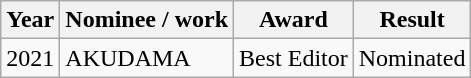<table class="wikitable">
<tr>
<th>Year</th>
<th>Nominee / work</th>
<th>Award</th>
<th>Result</th>
</tr>
<tr>
<td>2021</td>
<td>AKUDAMA</td>
<td>Best Editor</td>
<td>Nominated</td>
</tr>
</table>
